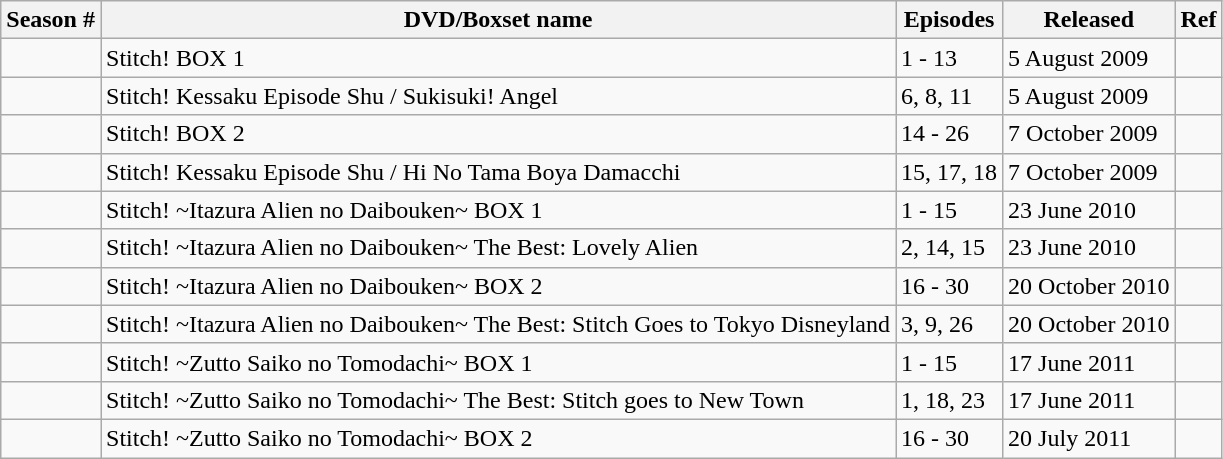<table class="wikitable">
<tr>
<th>Season #</th>
<th>DVD/Boxset name</th>
<th>Episodes</th>
<th>Released</th>
<th>Ref</th>
</tr>
<tr>
<td></td>
<td>Stitch! BOX 1</td>
<td>1 - 13</td>
<td>5 August 2009</td>
<td></td>
</tr>
<tr>
<td></td>
<td>Stitch! Kessaku Episode Shu / Sukisuki! Angel</td>
<td>6, 8, 11</td>
<td>5 August 2009</td>
<td></td>
</tr>
<tr>
<td></td>
<td>Stitch! BOX 2</td>
<td>14 - 26</td>
<td>7 October 2009</td>
<td></td>
</tr>
<tr>
<td></td>
<td>Stitch! Kessaku Episode Shu / Hi No Tama Boya Damacchi</td>
<td>15, 17, 18</td>
<td>7 October 2009</td>
<td></td>
</tr>
<tr>
<td></td>
<td>Stitch! ~Itazura Alien no Daibouken~ BOX 1</td>
<td>1 - 15</td>
<td>23 June 2010</td>
<td></td>
</tr>
<tr>
<td></td>
<td>Stitch! ~Itazura Alien no Daibouken~ The Best: Lovely Alien</td>
<td>2, 14, 15</td>
<td>23 June 2010</td>
<td></td>
</tr>
<tr>
<td></td>
<td>Stitch! ~Itazura Alien no Daibouken~ BOX 2</td>
<td>16 - 30</td>
<td>20 October 2010</td>
<td></td>
</tr>
<tr>
<td></td>
<td>Stitch! ~Itazura Alien no Daibouken~ The Best: Stitch Goes to Tokyo Disneyland</td>
<td>3, 9, 26</td>
<td>20 October 2010</td>
<td></td>
</tr>
<tr>
<td></td>
<td>Stitch! ~Zutto Saiko no Tomodachi~ BOX 1</td>
<td>1 - 15</td>
<td>17 June 2011</td>
<td></td>
</tr>
<tr>
<td></td>
<td>Stitch! ~Zutto Saiko no Tomodachi~ The Best: Stitch goes to New Town</td>
<td>1, 18, 23</td>
<td>17 June 2011</td>
<td></td>
</tr>
<tr>
<td></td>
<td>Stitch! ~Zutto Saiko no Tomodachi~ BOX 2</td>
<td>16 - 30</td>
<td>20 July 2011</td>
<td></td>
</tr>
</table>
